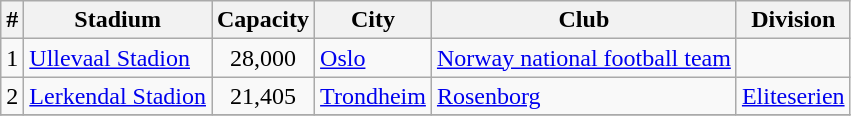<table class="wikitable sortable">
<tr>
<th>#</th>
<th>Stadium</th>
<th>Capacity</th>
<th>City</th>
<th>Club</th>
<th>Division</th>
</tr>
<tr>
<td align=center>1</td>
<td><a href='#'>Ullevaal Stadion</a></td>
<td align=center>28,000</td>
<td><a href='#'>Oslo</a></td>
<td><a href='#'>Norway national football team</a></td>
<td> </td>
</tr>
<tr>
<td align=center>2</td>
<td><a href='#'>Lerkendal Stadion</a></td>
<td align=center>21,405</td>
<td><a href='#'>Trondheim</a></td>
<td><a href='#'>Rosenborg</a></td>
<td><a href='#'>Eliteserien</a></td>
</tr>
<tr>
</tr>
</table>
